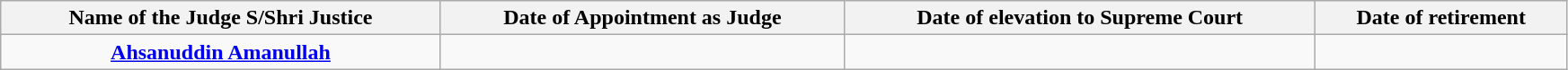<table class="wikitable static-row-numbers static-row-header" style="text-align:center" width="92%">
<tr>
<th>Name of the Judge S/Shri Justice</th>
<th>Date of Appointment as Judge</th>
<th>Date of elevation to Supreme Court</th>
<th>Date of retirement</th>
</tr>
<tr>
<td><strong><a href='#'>Ahsanuddin Amanullah</a></strong></td>
<td></td>
<td></td>
<td></td>
</tr>
</table>
